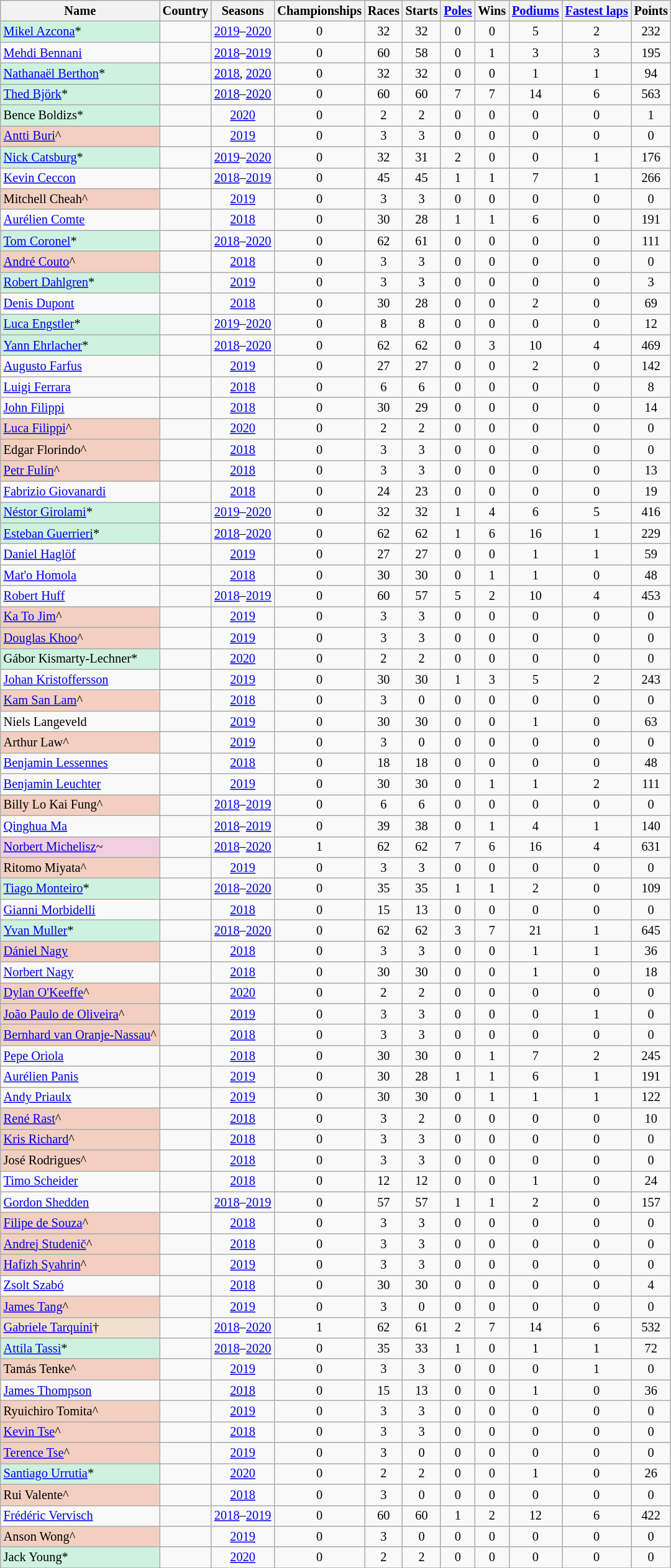<table class="wikitable sortable" style="font-size: 85%; text-align:center">
<tr>
<th>Name</th>
<th>Country</th>
<th>Seasons</th>
<th>Championships</th>
<th>Races</th>
<th>Starts</th>
<th><a href='#'>Poles</a></th>
<th>Wins</th>
<th><a href='#'>Podiums</a></th>
<th><a href='#'>Fastest laps</a></th>
<th>Points</th>
</tr>
<tr>
<td align="left" style="background:#CEF2E0;"><a href='#'>Mikel Azcona</a>*</td>
<td align=left></td>
<td><a href='#'>2019</a>–<a href='#'>2020</a></td>
<td>0</td>
<td>32</td>
<td>32</td>
<td>0</td>
<td>0</td>
<td>5</td>
<td>2</td>
<td>232</td>
</tr>
<tr>
<td align=left><a href='#'>Mehdi Bennani</a></td>
<td align=left></td>
<td><a href='#'>2018</a>–<a href='#'>2019</a></td>
<td>0</td>
<td>60</td>
<td>58</td>
<td>0</td>
<td>1</td>
<td>3</td>
<td>3</td>
<td>195</td>
</tr>
<tr>
<td align="left" style="background:#CEF2E0;"><a href='#'>Nathanaël Berthon</a>*</td>
<td align=left></td>
<td><a href='#'>2018</a>, <a href='#'>2020</a></td>
<td>0</td>
<td>32</td>
<td>32</td>
<td>0</td>
<td>0</td>
<td>1</td>
<td>1</td>
<td>94</td>
</tr>
<tr>
<td align="left" style="background:#CEF2E0;"><a href='#'>Thed Björk</a>*</td>
<td align=left></td>
<td><a href='#'>2018</a>–<a href='#'>2020</a></td>
<td>0</td>
<td>60</td>
<td>60</td>
<td>7</td>
<td>7</td>
<td>14</td>
<td>6</td>
<td>563</td>
</tr>
<tr>
<td align="left" style="background:#CEF2E0;">Bence Boldizs*</td>
<td align=left></td>
<td><a href='#'>2020</a></td>
<td>0</td>
<td>2</td>
<td>2</td>
<td>0</td>
<td>0</td>
<td>0</td>
<td>0</td>
<td>1</td>
</tr>
<tr>
<td align="left" style="background:#F2CFC0;"><a href='#'>Antti Buri</a>^</td>
<td align=left></td>
<td><a href='#'>2019</a></td>
<td>0</td>
<td>3</td>
<td>3</td>
<td>0</td>
<td>0</td>
<td>0</td>
<td>0</td>
<td>0</td>
</tr>
<tr>
<td align="left" style="background:#CEF2E0;"><a href='#'>Nick Catsburg</a>*</td>
<td align=left></td>
<td><a href='#'>2019</a>–<a href='#'>2020</a></td>
<td>0</td>
<td>32</td>
<td>31</td>
<td>2</td>
<td>0</td>
<td>0</td>
<td>1</td>
<td>176</td>
</tr>
<tr>
<td align=left><a href='#'>Kevin Ceccon</a></td>
<td align=left></td>
<td><a href='#'>2018</a>–<a href='#'>2019</a></td>
<td>0</td>
<td>45</td>
<td>45</td>
<td>1</td>
<td>1</td>
<td>7</td>
<td>1</td>
<td>266</td>
</tr>
<tr>
<td align="left" style="background:#F2CFC0;">Mitchell Cheah^</td>
<td align=left></td>
<td><a href='#'>2019</a></td>
<td>0</td>
<td>3</td>
<td>3</td>
<td>0</td>
<td>0</td>
<td>0</td>
<td>0</td>
<td>0</td>
</tr>
<tr>
<td align="left"><a href='#'>Aurélien Comte</a></td>
<td align=left></td>
<td><a href='#'>2018</a></td>
<td>0</td>
<td>30</td>
<td>28</td>
<td>1</td>
<td>1</td>
<td>6</td>
<td>0</td>
<td>191</td>
</tr>
<tr>
<td align="left" style="background:#CEF2E0;"><a href='#'>Tom Coronel</a>*</td>
<td align=left></td>
<td><a href='#'>2018</a>–<a href='#'>2020</a></td>
<td>0</td>
<td>62</td>
<td>61</td>
<td>0</td>
<td>0</td>
<td>0</td>
<td>0</td>
<td>111</td>
</tr>
<tr>
<td align="left" style="background:#F2CFC0;"><a href='#'>André Couto</a>^</td>
<td align=left></td>
<td><a href='#'>2018</a></td>
<td>0</td>
<td>3</td>
<td>3</td>
<td>0</td>
<td>0</td>
<td>0</td>
<td>0</td>
<td>0</td>
</tr>
<tr>
<td align="left" style="background:#CEF2E0;"><a href='#'>Robert Dahlgren</a>*</td>
<td align=left></td>
<td><a href='#'>2019</a></td>
<td>0</td>
<td>3</td>
<td>3</td>
<td>0</td>
<td>0</td>
<td>0</td>
<td>0</td>
<td>3</td>
</tr>
<tr>
<td align=left><a href='#'>Denis Dupont</a></td>
<td align=left></td>
<td><a href='#'>2018</a></td>
<td>0</td>
<td>30</td>
<td>28</td>
<td>0</td>
<td>0</td>
<td>2</td>
<td>0</td>
<td>69</td>
</tr>
<tr>
<td align="left" style="background:#CEF2E0;"><a href='#'>Luca Engstler</a>*</td>
<td align=left></td>
<td><a href='#'>2019</a>–<a href='#'>2020</a></td>
<td>0</td>
<td>8</td>
<td>8</td>
<td>0</td>
<td>0</td>
<td>0</td>
<td>0</td>
<td>12</td>
</tr>
<tr>
<td align="left" style="background:#CEF2E0;"><a href='#'>Yann Ehrlacher</a>*</td>
<td align=left></td>
<td><a href='#'>2018</a>–<a href='#'>2020</a></td>
<td>0</td>
<td>62</td>
<td>62</td>
<td>0</td>
<td>3</td>
<td>10</td>
<td>4</td>
<td>469</td>
</tr>
<tr>
<td align=left><a href='#'>Augusto Farfus</a></td>
<td align=left></td>
<td><a href='#'>2019</a></td>
<td>0</td>
<td>27</td>
<td>27</td>
<td>0</td>
<td>0</td>
<td>2</td>
<td>0</td>
<td>142</td>
</tr>
<tr>
<td align="left"><a href='#'>Luigi Ferrara</a></td>
<td align=left></td>
<td><a href='#'>2018</a></td>
<td>0</td>
<td>6</td>
<td>6</td>
<td>0</td>
<td>0</td>
<td>0</td>
<td>0</td>
<td>8</td>
</tr>
<tr>
<td align="left"><a href='#'>John Filippi</a></td>
<td align=left></td>
<td><a href='#'>2018</a></td>
<td>0</td>
<td>30</td>
<td>29</td>
<td>0</td>
<td>0</td>
<td>0</td>
<td>0</td>
<td>14</td>
</tr>
<tr>
<td align="left" style="background:#F2CFC0;"><a href='#'>Luca Filippi</a>^</td>
<td align=left></td>
<td><a href='#'>2020</a></td>
<td>0</td>
<td>2</td>
<td>2</td>
<td>0</td>
<td>0</td>
<td>0</td>
<td>0</td>
<td>0</td>
</tr>
<tr>
<td align="left" style="background:#F2CFC0;">Edgar Florindo^</td>
<td align=left></td>
<td><a href='#'>2018</a></td>
<td>0</td>
<td>3</td>
<td>3</td>
<td>0</td>
<td>0</td>
<td>0</td>
<td>0</td>
<td>0</td>
</tr>
<tr>
<td align="left" style="background:#F2CFC0;"><a href='#'>Petr Fulín</a>^</td>
<td align=left></td>
<td><a href='#'>2018</a></td>
<td>0</td>
<td>3</td>
<td>3</td>
<td>0</td>
<td>0</td>
<td>0</td>
<td>0</td>
<td>13</td>
</tr>
<tr>
<td align="left"><a href='#'>Fabrizio Giovanardi</a></td>
<td align=left></td>
<td><a href='#'>2018</a></td>
<td>0</td>
<td>24</td>
<td>23</td>
<td>0</td>
<td>0</td>
<td>0</td>
<td>0</td>
<td>19</td>
</tr>
<tr>
<td align="left" style="background:#CEF2E0;"><a href='#'>Néstor Girolami</a>*</td>
<td align=left></td>
<td><a href='#'>2019</a>–<a href='#'>2020</a></td>
<td>0</td>
<td>32</td>
<td>32</td>
<td>1</td>
<td>4</td>
<td>6</td>
<td>5</td>
<td>416</td>
</tr>
<tr>
<td align="left" style="background:#CEF2E0;"><a href='#'>Esteban Guerrieri</a>*</td>
<td align=left></td>
<td><a href='#'>2018</a>–<a href='#'>2020</a></td>
<td>0</td>
<td>62</td>
<td>62</td>
<td>1</td>
<td>6</td>
<td>16</td>
<td>1</td>
<td>229</td>
</tr>
<tr>
<td align=left><a href='#'>Daniel Haglöf</a></td>
<td align=left></td>
<td><a href='#'>2019</a></td>
<td>0</td>
<td>27</td>
<td>27</td>
<td>0</td>
<td>0</td>
<td>1</td>
<td>1</td>
<td>59</td>
</tr>
<tr>
<td align="left"><a href='#'>Mat'o Homola</a></td>
<td align=left></td>
<td><a href='#'>2018</a></td>
<td>0</td>
<td>30</td>
<td>30</td>
<td>0</td>
<td>1</td>
<td>1</td>
<td>0</td>
<td>48</td>
</tr>
<tr>
<td align=left><a href='#'>Robert Huff</a></td>
<td align=left></td>
<td><a href='#'>2018</a>–<a href='#'>2019</a></td>
<td>0</td>
<td>60</td>
<td>57</td>
<td>5</td>
<td>2</td>
<td>10</td>
<td>4</td>
<td>453</td>
</tr>
<tr>
<td align="left" style="background:#F2CFC0;"><a href='#'>Ka To Jim</a>^</td>
<td align=left></td>
<td><a href='#'>2019</a></td>
<td>0</td>
<td>3</td>
<td>3</td>
<td>0</td>
<td>0</td>
<td>0</td>
<td>0</td>
<td>0</td>
</tr>
<tr>
<td align="left" style="background:#F2CFC0;"><a href='#'>Douglas Khoo</a>^</td>
<td align=left></td>
<td><a href='#'>2019</a></td>
<td>0</td>
<td>3</td>
<td>3</td>
<td>0</td>
<td>0</td>
<td>0</td>
<td>0</td>
<td>0</td>
</tr>
<tr>
<td align="left" style="background:#CEF2E0;">Gábor Kismarty-Lechner*</td>
<td align=left></td>
<td><a href='#'>2020</a></td>
<td>0</td>
<td>2</td>
<td>2</td>
<td>0</td>
<td>0</td>
<td>0</td>
<td>0</td>
<td>0</td>
</tr>
<tr>
<td align=left><a href='#'>Johan Kristoffersson</a></td>
<td align=left></td>
<td><a href='#'>2019</a></td>
<td>0</td>
<td>30</td>
<td>30</td>
<td>1</td>
<td>3</td>
<td>5</td>
<td>2</td>
<td>243</td>
</tr>
<tr>
<td align="left" style="background:#F2CFC0;"><a href='#'>Kam San Lam</a>^</td>
<td align=left></td>
<td><a href='#'>2018</a></td>
<td>0</td>
<td>3</td>
<td>0</td>
<td>0</td>
<td>0</td>
<td>0</td>
<td>0</td>
<td>0</td>
</tr>
<tr>
<td align=left>Niels Langeveld</td>
<td align=left></td>
<td><a href='#'>2019</a></td>
<td>0</td>
<td>30</td>
<td>30</td>
<td>0</td>
<td>0</td>
<td>1</td>
<td>0</td>
<td>63</td>
</tr>
<tr>
<td align="left" style="background:#F2CFC0;">Arthur Law^</td>
<td align=left></td>
<td><a href='#'>2019</a></td>
<td>0</td>
<td>3</td>
<td>0</td>
<td>0</td>
<td>0</td>
<td>0</td>
<td>0</td>
<td>0</td>
</tr>
<tr>
<td align="left"><a href='#'>Benjamin Lessennes</a></td>
<td align=left></td>
<td><a href='#'>2018</a></td>
<td>0</td>
<td>18</td>
<td>18</td>
<td>0</td>
<td>0</td>
<td>0</td>
<td>0</td>
<td>48</td>
</tr>
<tr>
<td align=left><a href='#'>Benjamin Leuchter</a></td>
<td align=left></td>
<td><a href='#'>2019</a></td>
<td>0</td>
<td>30</td>
<td>30</td>
<td>0</td>
<td>1</td>
<td>1</td>
<td>2</td>
<td>111</td>
</tr>
<tr>
<td align="left" style="background:#F2CFC0;">Billy Lo Kai Fung^</td>
<td align=left></td>
<td><a href='#'>2018</a>–<a href='#'>2019</a></td>
<td>0</td>
<td>6</td>
<td>6</td>
<td>0</td>
<td>0</td>
<td>0</td>
<td>0</td>
<td>0</td>
</tr>
<tr>
<td align=left><a href='#'>Qinghua Ma</a></td>
<td align=left></td>
<td><a href='#'>2018</a>–<a href='#'>2019</a></td>
<td>0</td>
<td>39</td>
<td>38</td>
<td>0</td>
<td>1</td>
<td>4</td>
<td>1</td>
<td>140</td>
</tr>
<tr>
<td align="left" style="background:#F2CEE0;"><a href='#'>Norbert Michelisz</a>~</td>
<td align=left></td>
<td><a href='#'>2018</a>–<a href='#'>2020</a></td>
<td>1</td>
<td>62</td>
<td>62</td>
<td>7</td>
<td>6</td>
<td>16</td>
<td>4</td>
<td>631</td>
</tr>
<tr>
<td align="left" style="background:#F2CFC0;">Ritomo Miyata^</td>
<td align=left></td>
<td><a href='#'>2019</a></td>
<td>0</td>
<td>3</td>
<td>3</td>
<td>0</td>
<td>0</td>
<td>0</td>
<td>0</td>
<td>0</td>
</tr>
<tr>
<td align="left" style="background:#CEF2E0;"><a href='#'>Tiago Monteiro</a>*</td>
<td align=left></td>
<td><a href='#'>2018</a>–<a href='#'>2020</a></td>
<td>0</td>
<td>35</td>
<td>35</td>
<td>1</td>
<td>1</td>
<td>2</td>
<td>0</td>
<td>109</td>
</tr>
<tr>
<td align="left"><a href='#'>Gianni Morbidelli</a></td>
<td align=left></td>
<td><a href='#'>2018</a></td>
<td>0</td>
<td>15</td>
<td>13</td>
<td>0</td>
<td>0</td>
<td>0</td>
<td>0</td>
<td>0</td>
</tr>
<tr>
<td align="left" style="background:#CEF2E0;"><a href='#'>Yvan Muller</a>*</td>
<td align=left></td>
<td><a href='#'>2018</a>–<a href='#'>2020</a></td>
<td>0</td>
<td>62</td>
<td>62</td>
<td>3</td>
<td>7</td>
<td>21</td>
<td>1</td>
<td>645</td>
</tr>
<tr>
<td align="left" style="background:#F2CFC0;"><a href='#'>Dániel Nagy</a></td>
<td align=left></td>
<td><a href='#'>2018</a></td>
<td>0</td>
<td>3</td>
<td>3</td>
<td>0</td>
<td>0</td>
<td>1</td>
<td>1</td>
<td>36</td>
</tr>
<tr>
<td align="left"><a href='#'>Norbert Nagy</a></td>
<td align=left></td>
<td><a href='#'>2018</a></td>
<td>0</td>
<td>30</td>
<td>30</td>
<td>0</td>
<td>0</td>
<td>1</td>
<td>0</td>
<td>18</td>
</tr>
<tr>
<td align="left" style="background:#F2CFC0;"><a href='#'>Dylan O'Keeffe</a>^</td>
<td align=left></td>
<td><a href='#'>2020</a></td>
<td>0</td>
<td>2</td>
<td>2</td>
<td>0</td>
<td>0</td>
<td>0</td>
<td>0</td>
<td>0</td>
</tr>
<tr>
<td align="left" style="background:#F2CFC0;"><a href='#'>João Paulo de Oliveira</a>^</td>
<td align=left></td>
<td><a href='#'>2019</a></td>
<td>0</td>
<td>3</td>
<td>3</td>
<td>0</td>
<td>0</td>
<td>0</td>
<td>1</td>
<td>0</td>
</tr>
<tr>
<td align="left" style="background:#F2CFC0;"><a href='#'>Bernhard van Oranje-Nassau</a>^</td>
<td align=left></td>
<td><a href='#'>2018</a></td>
<td>0</td>
<td>3</td>
<td>3</td>
<td>0</td>
<td>0</td>
<td>0</td>
<td>0</td>
<td>0</td>
</tr>
<tr>
<td align="left"><a href='#'>Pepe Oriola</a></td>
<td align=left></td>
<td><a href='#'>2018</a></td>
<td>0</td>
<td>30</td>
<td>30</td>
<td>0</td>
<td>1</td>
<td>7</td>
<td>2</td>
<td>245</td>
</tr>
<tr>
<td align=left><a href='#'>Aurélien Panis</a></td>
<td align=left></td>
<td><a href='#'>2019</a></td>
<td>0</td>
<td>30</td>
<td>28</td>
<td>1</td>
<td>1</td>
<td>6</td>
<td>1</td>
<td>191</td>
</tr>
<tr>
<td align=left><a href='#'>Andy Priaulx</a></td>
<td align=left></td>
<td><a href='#'>2019</a></td>
<td>0</td>
<td>30</td>
<td>30</td>
<td>0</td>
<td>1</td>
<td>1</td>
<td>1</td>
<td>122</td>
</tr>
<tr>
<td align="left" style="background:#F2CFC0;"><a href='#'>René Rast</a>^</td>
<td align=left></td>
<td><a href='#'>2018</a></td>
<td>0</td>
<td>3</td>
<td>2</td>
<td>0</td>
<td>0</td>
<td>0</td>
<td>0</td>
<td>10</td>
</tr>
<tr>
<td align="left" style="background:#F2CFC0;"><a href='#'>Kris Richard</a>^</td>
<td align=left></td>
<td><a href='#'>2018</a></td>
<td>0</td>
<td>3</td>
<td>3</td>
<td>0</td>
<td>0</td>
<td>0</td>
<td>0</td>
<td>0</td>
</tr>
<tr>
<td align="left" style="background:#F2CFC0;">José Rodrigues^</td>
<td align=left></td>
<td><a href='#'>2018</a></td>
<td>0</td>
<td>3</td>
<td>3</td>
<td>0</td>
<td>0</td>
<td>0</td>
<td>0</td>
<td>0</td>
</tr>
<tr>
<td align="left"><a href='#'>Timo Scheider</a></td>
<td align=left></td>
<td><a href='#'>2018</a></td>
<td>0</td>
<td>12</td>
<td>12</td>
<td>0</td>
<td>0</td>
<td>1</td>
<td>0</td>
<td>24</td>
</tr>
<tr>
<td align=left><a href='#'>Gordon Shedden</a></td>
<td align=left></td>
<td><a href='#'>2018</a>–<a href='#'>2019</a></td>
<td>0</td>
<td>57</td>
<td>57</td>
<td>1</td>
<td>1</td>
<td>2</td>
<td>0</td>
<td>157</td>
</tr>
<tr>
<td align="left" style="background:#F2CFC0;"><a href='#'>Filipe de Souza</a>^</td>
<td align=left></td>
<td><a href='#'>2018</a></td>
<td>0</td>
<td>3</td>
<td>3</td>
<td>0</td>
<td>0</td>
<td>0</td>
<td>0</td>
<td>0</td>
</tr>
<tr>
<td align="left" style="background:#F2CFC0;"><a href='#'>Andrej Studenič</a>^</td>
<td align=left></td>
<td><a href='#'>2018</a></td>
<td>0</td>
<td>3</td>
<td>3</td>
<td>0</td>
<td>0</td>
<td>0</td>
<td>0</td>
<td>0</td>
</tr>
<tr>
<td align="left" style="background:#F2CFC0;"><a href='#'>Hafizh Syahrin</a>^</td>
<td align=left></td>
<td><a href='#'>2019</a></td>
<td>0</td>
<td>3</td>
<td>3</td>
<td>0</td>
<td>0</td>
<td>0</td>
<td>0</td>
<td>0</td>
</tr>
<tr>
<td align="left"><a href='#'>Zsolt Szabó</a></td>
<td align=left></td>
<td><a href='#'>2018</a></td>
<td>0</td>
<td>30</td>
<td>30</td>
<td>0</td>
<td>0</td>
<td>0</td>
<td>0</td>
<td>4</td>
</tr>
<tr>
<td align="left" style="background:#F2CFC0;"><a href='#'>James Tang</a>^</td>
<td align=left></td>
<td><a href='#'>2019</a></td>
<td>0</td>
<td>3</td>
<td>0</td>
<td>0</td>
<td>0</td>
<td>0</td>
<td>0</td>
<td>0</td>
</tr>
<tr>
<td align="left" style="background:#F2E0CE;"><a href='#'>Gabriele Tarquini</a>†</td>
<td align=left></td>
<td><a href='#'>2018</a>–<a href='#'>2020</a></td>
<td>1</td>
<td>62</td>
<td>61</td>
<td>2</td>
<td>7</td>
<td>14</td>
<td>6</td>
<td>532</td>
</tr>
<tr>
<td align="left" style="background:#CEF2E0;"><a href='#'>Attila Tassi</a>*</td>
<td align=left></td>
<td><a href='#'>2018</a>–<a href='#'>2020</a></td>
<td>0</td>
<td>35</td>
<td>33</td>
<td>1</td>
<td>0</td>
<td>1</td>
<td>1</td>
<td>72</td>
</tr>
<tr>
<td align="left" style="background:#F2CFC0;">Tamás Tenke^</td>
<td align=left></td>
<td><a href='#'>2019</a></td>
<td>0</td>
<td>3</td>
<td>3</td>
<td>0</td>
<td>0</td>
<td>0</td>
<td>1</td>
<td>0</td>
</tr>
<tr>
<td align="left"><a href='#'>James Thompson</a></td>
<td align=left></td>
<td><a href='#'>2018</a></td>
<td>0</td>
<td>15</td>
<td>13</td>
<td>0</td>
<td>0</td>
<td>1</td>
<td>0</td>
<td>36</td>
</tr>
<tr>
<td align="left" style="background:#F2CFC0;">Ryuichiro Tomita^</td>
<td align=left></td>
<td><a href='#'>2019</a></td>
<td>0</td>
<td>3</td>
<td>3</td>
<td>0</td>
<td>0</td>
<td>0</td>
<td>0</td>
<td>0</td>
</tr>
<tr>
<td align="left" style="background:#F2CFC0;"><a href='#'>Kevin Tse</a>^</td>
<td align=left></td>
<td><a href='#'>2018</a></td>
<td>0</td>
<td>3</td>
<td>3</td>
<td>0</td>
<td>0</td>
<td>0</td>
<td>0</td>
<td>0</td>
</tr>
<tr>
<td align="left" style="background:#F2CFC0;"><a href='#'>Terence Tse</a>^</td>
<td align=left></td>
<td><a href='#'>2019</a></td>
<td>0</td>
<td>3</td>
<td>0</td>
<td>0</td>
<td>0</td>
<td>0</td>
<td>0</td>
<td>0</td>
</tr>
<tr>
<td align="left" style="background:#CEF2E0;"><a href='#'>Santiago Urrutia</a>*</td>
<td align=left></td>
<td><a href='#'>2020</a></td>
<td>0</td>
<td>2</td>
<td>2</td>
<td>0</td>
<td>0</td>
<td>1</td>
<td>0</td>
<td>26</td>
</tr>
<tr>
<td align="left" style="background:#F2CFC0;">Rui Valente^</td>
<td align=left></td>
<td><a href='#'>2018</a></td>
<td>0</td>
<td>3</td>
<td>0</td>
<td>0</td>
<td>0</td>
<td>0</td>
<td>0</td>
<td>0</td>
</tr>
<tr>
<td align=left><a href='#'>Frédéric Vervisch</a></td>
<td align=left></td>
<td><a href='#'>2018</a>–<a href='#'>2019</a></td>
<td>0</td>
<td>60</td>
<td>60</td>
<td>1</td>
<td>2</td>
<td>12</td>
<td>6</td>
<td>422</td>
</tr>
<tr>
<td align="left" style="background:#F2CFC0;">Anson Wong^</td>
<td align=left></td>
<td><a href='#'>2019</a></td>
<td>0</td>
<td>3</td>
<td>0</td>
<td>0</td>
<td>0</td>
<td>0</td>
<td>0</td>
<td>0</td>
</tr>
<tr>
<td align="left" style="background:#CEF2E0;">Jack Young*</td>
<td align=left></td>
<td><a href='#'>2020</a></td>
<td>0</td>
<td>2</td>
<td>2</td>
<td>0</td>
<td>0</td>
<td>0</td>
<td>0</td>
<td>0</td>
</tr>
<tr>
</tr>
</table>
